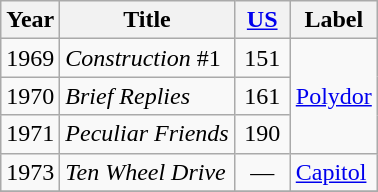<table class="wikitable">
<tr>
<th>Year</th>
<th>Title</th>
<th width=30><a href='#'>US</a><br></th>
<th>Label</th>
</tr>
<tr>
<td>1969</td>
<td><em>Construction</em> #1</td>
<td align=center>151</td>
<td rowspan=3><a href='#'>Polydor</a></td>
</tr>
<tr>
<td>1970</td>
<td><em>Brief Replies</em></td>
<td align=center>161</td>
</tr>
<tr>
<td>1971</td>
<td><em>Peculiar Friends</em></td>
<td align=center>190</td>
</tr>
<tr>
<td>1973</td>
<td><em>Ten Wheel Drive</em></td>
<td align=center>—</td>
<td><a href='#'>Capitol</a></td>
</tr>
<tr>
</tr>
</table>
